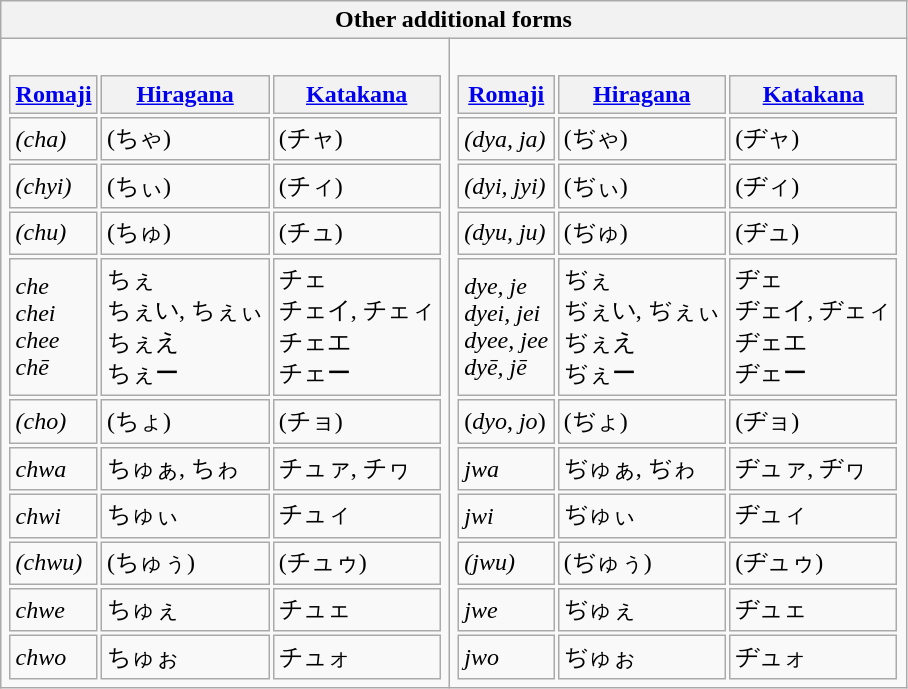<table class="wikitable">
<tr>
<th colspan="2">Other additional forms</th>
</tr>
<tr>
<td><br><table align="center" style="background: transparent">
<tr>
<th><a href='#'>Romaji</a></th>
<th><a href='#'>Hiragana</a></th>
<th><a href='#'>Katakana</a></th>
</tr>
<tr>
<td><em>(cha)</em></td>
<td>(ちゃ)</td>
<td>(チャ)</td>
</tr>
<tr>
<td><em>(chyi)</em></td>
<td>(ちぃ)</td>
<td>(チィ)</td>
</tr>
<tr>
<td><em>(chu)</em></td>
<td>(ちゅ)</td>
<td>(チュ)</td>
</tr>
<tr>
<td><em>che</em><br><em>chei</em><br><em>chee</em><br><em>chē</em></td>
<td>ちぇ<br>ちぇい, ちぇぃ<br>ちぇえ<br>ちぇー</td>
<td>チェ<br>チェイ, チェィ<br>チェエ<br>チェー</td>
</tr>
<tr>
<td><em>(cho)</em></td>
<td>(ちょ)</td>
<td>(チョ)</td>
</tr>
<tr>
<td><em>chwa</em></td>
<td>ちゅぁ, ちゎ</td>
<td>チュァ, チヮ</td>
</tr>
<tr>
<td><em>chwi</em></td>
<td>ちゅぃ</td>
<td>チュィ</td>
</tr>
<tr>
<td><em>(chwu)</em></td>
<td>(ちゅぅ)</td>
<td>(チュゥ)</td>
</tr>
<tr>
<td><em>chwe</em></td>
<td>ちゅぇ</td>
<td>チュェ</td>
</tr>
<tr>
<td><em>chwo</em></td>
<td>ちゅぉ</td>
<td>チュォ</td>
</tr>
</table>
</td>
<td><br><table align="center" style="background: transparent">
<tr>
<th><a href='#'>Romaji</a></th>
<th><a href='#'>Hiragana</a></th>
<th><a href='#'>Katakana</a></th>
</tr>
<tr>
<td><em>(dya, ja)</em></td>
<td>(ぢゃ)</td>
<td>(ヂャ)</td>
</tr>
<tr>
<td><em>(dyi, jyi)</em></td>
<td>(ぢぃ)</td>
<td>(ヂィ)</td>
</tr>
<tr>
<td><em>(dyu, ju)</em></td>
<td>(ぢゅ)</td>
<td>(ヂュ)</td>
</tr>
<tr>
<td><em>dye, je</em><br><em>dyei, jei</em><br><em>dyee, jee</em><br><em>dyē, jē</em></td>
<td>ぢぇ<br>ぢぇい, ぢぇぃ<br>ぢぇえ<br>ぢぇー</td>
<td>ヂェ<br>ヂェイ, ヂェィ<br>ヂェエ<br>ヂェー</td>
</tr>
<tr>
<td>(<em>dyo</em>, <em>jo</em>)</td>
<td>(ぢょ)</td>
<td>(ヂョ)</td>
</tr>
<tr>
<td><em>jwa</em></td>
<td>ぢゅぁ, ぢゎ</td>
<td>ヂュァ, ヂヮ</td>
</tr>
<tr>
<td><em>jwi</em></td>
<td>ぢゅぃ</td>
<td>ヂュィ</td>
</tr>
<tr>
<td><em>(jwu)</em></td>
<td>(ぢゅぅ)</td>
<td>(ヂュゥ)</td>
</tr>
<tr>
<td><em>jwe</em></td>
<td>ぢゅぇ</td>
<td>ヂュェ</td>
</tr>
<tr>
<td><em>jwo</em></td>
<td>ぢゅぉ</td>
<td>ヂュォ</td>
</tr>
</table>
</td>
</tr>
</table>
